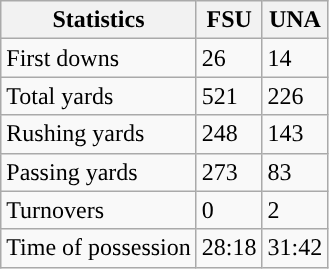<table class="wikitable" style="float: left;">
<tr>
<th>Statistics</th>
<th>FSU</th>
<th>UNA</th>
</tr>
<tr>
<td>First downs</td>
<td>26</td>
<td>14</td>
</tr>
<tr>
<td>Total yards</td>
<td>521</td>
<td>226</td>
</tr>
<tr>
<td>Rushing yards</td>
<td>248</td>
<td>143</td>
</tr>
<tr>
<td>Passing yards</td>
<td>273</td>
<td>83</td>
</tr>
<tr>
<td>Turnovers</td>
<td>0</td>
<td>2</td>
</tr>
<tr>
<td>Time of possession</td>
<td>28:18</td>
<td>31:42</td>
</tr>
</table>
